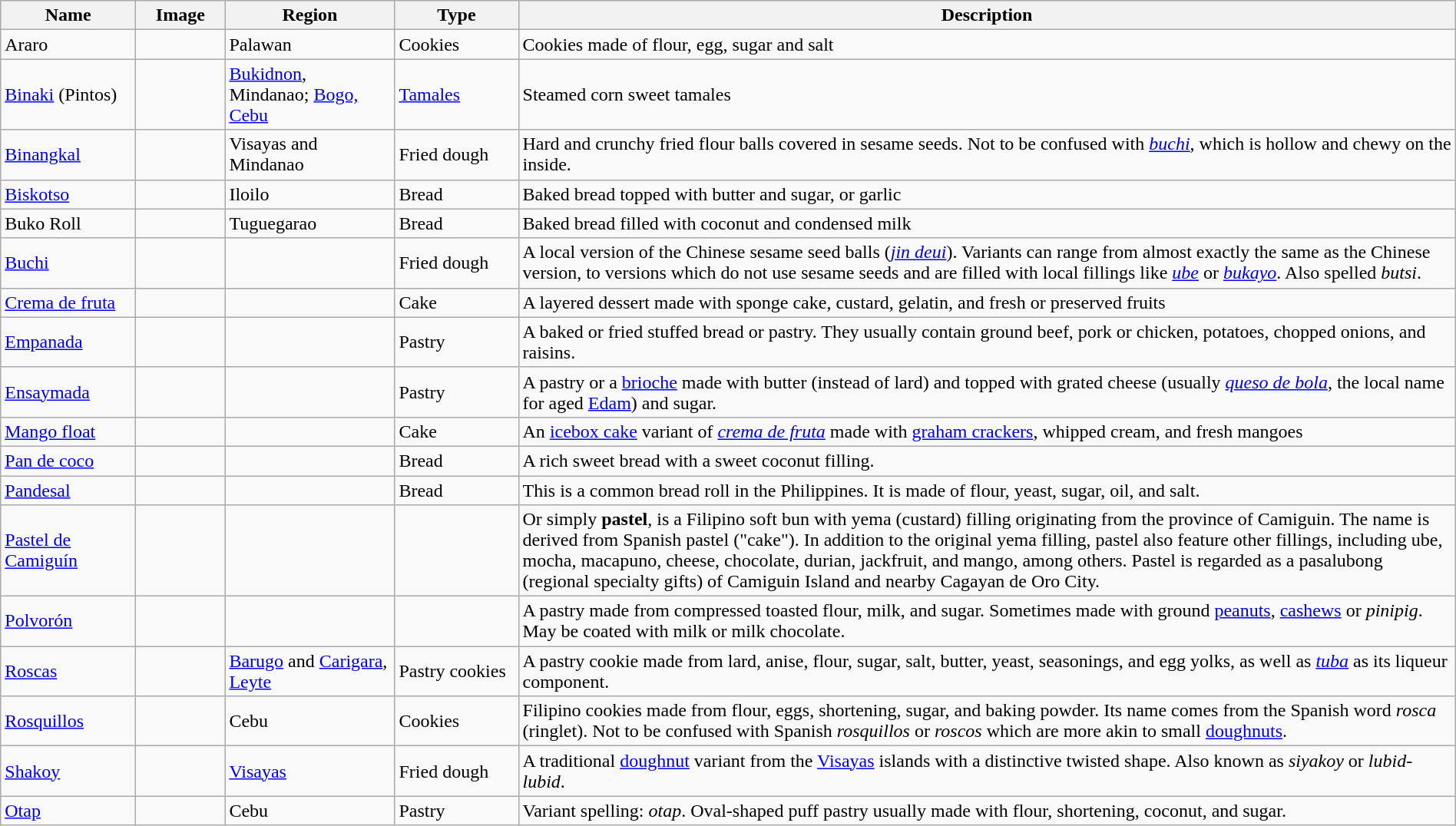<table class="wikitable sortable" width="100%">
<tr>
<th style="width:110px;">Name</th>
<th style="width:70px;">Image</th>
<th style="width:140px;">Region</th>
<th style="width:100px;">Type</th>
<th>Description</th>
</tr>
<tr>
<td>Araro</td>
<td></td>
<td>Palawan</td>
<td>Cookies</td>
<td>Cookies made of flour, egg, sugar and salt</td>
</tr>
<tr>
<td><a href='#'>Binaki</a> (Pintos)</td>
<td></td>
<td><a href='#'>Bukidnon</a>, Mindanao; <a href='#'>Bogo, Cebu</a></td>
<td><a href='#'>Tamales</a></td>
<td>Steamed corn sweet tamales</td>
</tr>
<tr>
<td><a href='#'>Binangkal</a></td>
<td></td>
<td>Visayas and Mindanao</td>
<td>Fried dough</td>
<td>Hard and crunchy fried flour balls covered in sesame seeds. Not to be confused with <em><a href='#'>buchi</a></em>, which is hollow and chewy on the inside.</td>
</tr>
<tr>
<td><a href='#'>Biskotso</a></td>
<td></td>
<td>Iloilo</td>
<td>Bread</td>
<td>Baked bread topped with butter and sugar, or garlic</td>
</tr>
<tr>
<td>Buko Roll</td>
<td></td>
<td>Tuguegarao</td>
<td>Bread</td>
<td>Baked bread filled with coconut and condensed milk</td>
</tr>
<tr>
<td><a href='#'>Buchi</a></td>
<td></td>
<td></td>
<td>Fried dough</td>
<td>A local version of the Chinese sesame seed balls (<em><a href='#'>jin deui</a></em>). Variants can range from almost exactly the same as the Chinese version, to versions which do not use sesame seeds and are filled with local fillings like <em><a href='#'>ube</a></em> or <em><a href='#'>bukayo</a></em>. Also spelled <em>butsi</em>.</td>
</tr>
<tr>
<td><a href='#'>Crema de fruta</a></td>
<td></td>
<td></td>
<td>Cake</td>
<td>A layered dessert made with sponge cake, custard, gelatin, and fresh or preserved fruits</td>
</tr>
<tr>
<td><a href='#'>Empanada</a></td>
<td></td>
<td></td>
<td>Pastry</td>
<td>A baked or fried stuffed bread or pastry. They usually contain ground beef, pork or chicken, potatoes, chopped onions, and raisins.</td>
</tr>
<tr>
<td><a href='#'>Ensaymada</a></td>
<td></td>
<td></td>
<td>Pastry</td>
<td>A pastry or a <a href='#'>brioche</a> made with butter (instead of lard) and topped with grated cheese (usually <em><a href='#'>queso de bola</a></em>, the local name for aged <a href='#'>Edam</a>) and sugar.</td>
</tr>
<tr>
<td><a href='#'>Mango float</a></td>
<td></td>
<td></td>
<td>Cake</td>
<td>An <a href='#'>icebox cake</a> variant of <em><a href='#'>crema de fruta</a></em> made with <a href='#'>graham crackers</a>, whipped cream, and fresh mangoes</td>
</tr>
<tr>
<td><a href='#'>Pan de coco</a></td>
<td></td>
<td></td>
<td>Bread</td>
<td>A rich sweet bread with a sweet coconut filling.</td>
</tr>
<tr>
<td><a href='#'>Pandesal</a></td>
<td></td>
<td></td>
<td>Bread</td>
<td>This is a common bread roll in the Philippines. It is made of flour, yeast, sugar, oil, and salt.</td>
</tr>
<tr>
<td><a href='#'>Pastel de Camiguín</a></td>
<td></td>
<td></td>
<td></td>
<td>Or simply <strong>pastel</strong>, is a Filipino soft bun with yema (custard) filling originating from the province of Camiguin. The name is derived from Spanish pastel ("cake"). In addition to the original yema filling, pastel also feature other fillings, including ube, mocha, macapuno, cheese, chocolate, durian, jackfruit, and mango, among others. Pastel is regarded as a pasalubong (regional specialty gifts) of Camiguin Island and nearby Cagayan de Oro City.</td>
</tr>
<tr>
<td><a href='#'>Polvorón</a></td>
<td></td>
<td></td>
<td></td>
<td>A pastry made from compressed toasted flour, milk, and sugar. Sometimes made with ground <a href='#'>peanuts</a>, <a href='#'>cashews</a> or <em>pinipig</em>. May be coated with milk or milk chocolate.</td>
</tr>
<tr>
<td><a href='#'>Roscas</a></td>
<td></td>
<td><a href='#'>Barugo</a> and <a href='#'>Carigara</a>, <a href='#'>Leyte</a></td>
<td>Pastry cookies</td>
<td>A pastry cookie made from lard, anise, flour, sugar, salt, butter, yeast, seasonings, and egg yolks, as well as <em><a href='#'>tuba</a></em> as its liqueur component.</td>
</tr>
<tr>
<td><a href='#'>Rosquillos</a></td>
<td></td>
<td>Cebu</td>
<td>Cookies</td>
<td>Filipino cookies made from flour, eggs, shortening, sugar, and baking powder. Its name comes from the Spanish word <em>rosca</em> (ringlet). Not to be confused with Spanish <em>rosquillos</em> or <em>roscos</em> which are more akin to small <a href='#'>doughnuts</a>.</td>
</tr>
<tr>
<td><a href='#'>Shakoy</a></td>
<td></td>
<td><a href='#'>Visayas</a></td>
<td>Fried dough</td>
<td>A traditional <a href='#'>doughnut</a> variant from the <a href='#'>Visayas</a> islands with a distinctive twisted shape. Also known as <em>siyakoy</em> or <em>lubid-lubid</em>.</td>
</tr>
<tr>
<td><a href='#'>Otap</a></td>
<td></td>
<td>Cebu</td>
<td>Pastry</td>
<td>Variant spelling: <em>otap</em>. Oval-shaped puff pastry usually made with flour, shortening, coconut, and sugar.</td>
</tr>
</table>
